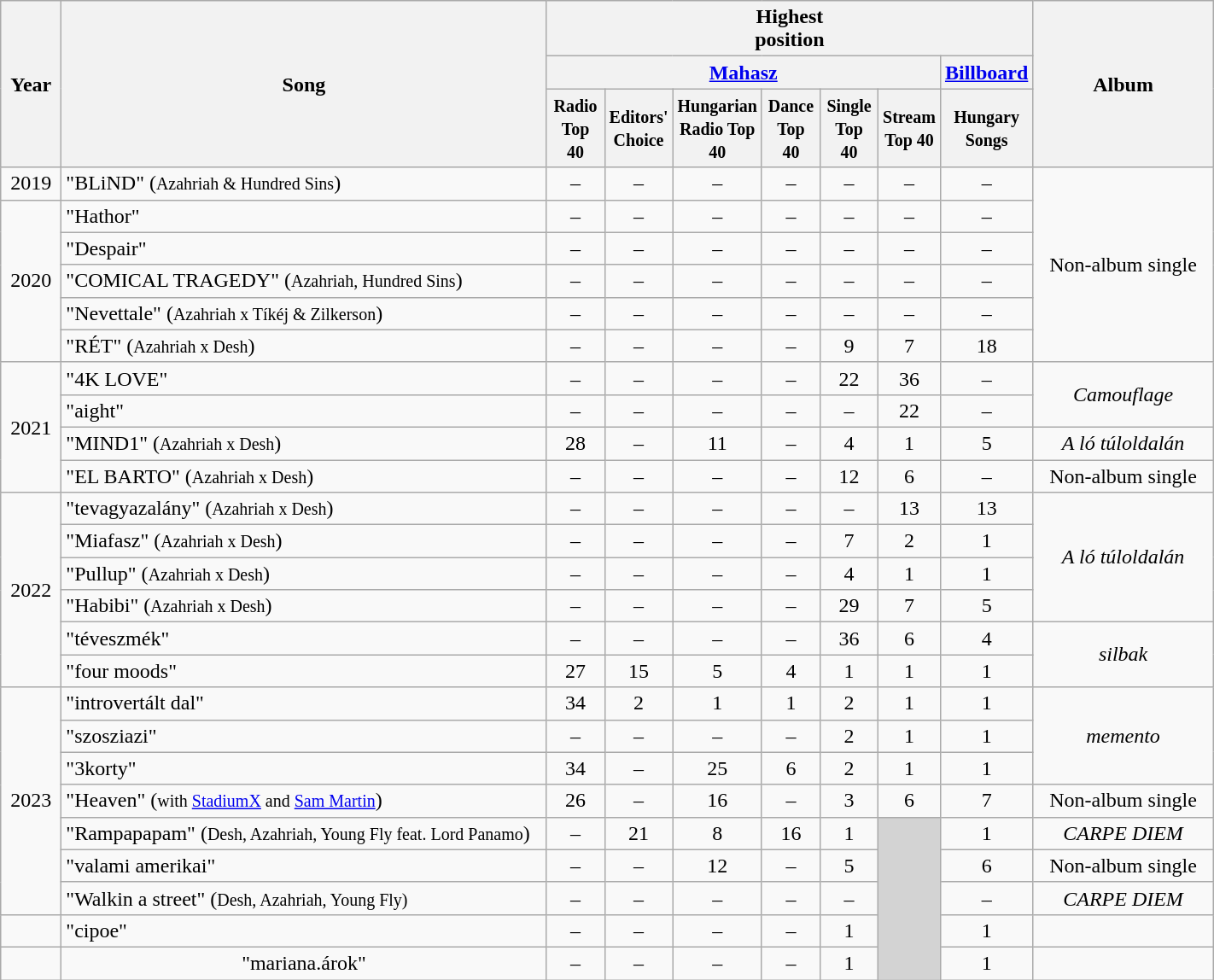<table class="wikitable" style="text-align:center; width:75%;">
<tr>
<th width=40 rowspan=3>Year</th>
<th width=40% rowspan=3>Song</th>
<th colspan=7>Highest<br>position</th>
<th rowspan=3>Album</th>
</tr>
<tr>
<th colspan=6><a href='#'>Mahasz</a></th>
<th colspan=1><a href='#'>Billboard</a></th>
</tr>
<tr>
<th width=38><small>Radio Top 40</small></th>
<th width=38><small>Editors' Choice</small></th>
<th width=38><small>Hungarian Radio Top 40</small></th>
<th width=38><small>Dance Top 40</small></th>
<th width=38><small>Single Top 40</small></th>
<th width=38><small>Stream Top 40</small></th>
<th width=38><small>Hungary Songs</small></th>
</tr>
<tr>
<td rowspan=1>2019</td>
<td align=left>"BLiND" (<small>Azahriah & Hundred Sins</small>)</td>
<td>–</td>
<td>–</td>
<td>–</td>
<td>–</td>
<td>–</td>
<td>–</td>
<td>–</td>
<td rowspan=6>Non-album single</td>
</tr>
<tr>
<td rowspan=5>2020</td>
<td align=left>"Hathor"</td>
<td>–</td>
<td>–</td>
<td>–</td>
<td>–</td>
<td>–</td>
<td>–</td>
<td>–</td>
</tr>
<tr>
<td align=left>"Despair"</td>
<td>–</td>
<td>–</td>
<td>–</td>
<td>–</td>
<td>–</td>
<td>–</td>
<td>–</td>
</tr>
<tr>
<td align=left>"COMICAL TRAGEDY" (<small>Azahriah, Hundred Sins</small>)</td>
<td>–</td>
<td>–</td>
<td>–</td>
<td>–</td>
<td>–</td>
<td>–</td>
<td>–</td>
</tr>
<tr>
<td align=left>"Nevettale" (<small>Azahriah x Tíkéj & Zilkerson</small>)</td>
<td>–</td>
<td>–</td>
<td>–</td>
<td>–</td>
<td>–</td>
<td>–</td>
<td>–</td>
</tr>
<tr>
<td align=left>"RÉT" (<small>Azahriah x Desh</small>)</td>
<td>–</td>
<td>–</td>
<td>–</td>
<td>–</td>
<td>9</td>
<td>7</td>
<td>18</td>
</tr>
<tr>
<td rowspan=4>2021</td>
<td align=left>"4K LOVE"</td>
<td>–</td>
<td>–</td>
<td>–</td>
<td>–</td>
<td>22</td>
<td>36</td>
<td>–</td>
<td rowspan="2"><em>Camouflage</em></td>
</tr>
<tr>
<td align=left>"aight"</td>
<td>–</td>
<td>–</td>
<td>–</td>
<td>–</td>
<td>–</td>
<td>22</td>
<td>–</td>
</tr>
<tr>
<td align=left>"MIND1" (<small>Azahriah x Desh</small>)</td>
<td>28</td>
<td>–</td>
<td>11</td>
<td>–</td>
<td>4</td>
<td>1</td>
<td>5</td>
<td rowspan=1><em>A ló túloldalán</em></td>
</tr>
<tr>
<td align=left>"EL BARTO" (<small>Azahriah x Desh</small>)</td>
<td>–</td>
<td>–</td>
<td>–</td>
<td>–</td>
<td>12</td>
<td>6</td>
<td>–</td>
<td rowspan=1>Non-album single</td>
</tr>
<tr>
<td rowspan=6>2022</td>
<td align=left>"tevagyazalány" (<small>Azahriah x Desh</small>)</td>
<td>–</td>
<td>–</td>
<td>–</td>
<td>–</td>
<td>–</td>
<td>13</td>
<td>13</td>
<td rowspan=4><em>A ló túloldalán</em></td>
</tr>
<tr>
<td align=left>"Miafasz" (<small>Azahriah x Desh</small>)</td>
<td>–</td>
<td>–</td>
<td>–</td>
<td>–</td>
<td>7</td>
<td>2</td>
<td>1</td>
</tr>
<tr>
<td align=left>"Pullup" (<small>Azahriah x Desh</small>)</td>
<td>–</td>
<td>–</td>
<td>–</td>
<td>–</td>
<td>4</td>
<td>1</td>
<td>1</td>
</tr>
<tr>
<td align=left>"Habibi" (<small>Azahriah x Desh</small>)</td>
<td>–</td>
<td>–</td>
<td>–</td>
<td>–</td>
<td>29</td>
<td>7</td>
<td>5</td>
</tr>
<tr>
<td align=left>"téveszmék"</td>
<td>–</td>
<td>–</td>
<td>–</td>
<td>–</td>
<td>36</td>
<td>6</td>
<td>4</td>
<td rowspan=2><em>silbak</em></td>
</tr>
<tr>
<td align=left>"four moods"</td>
<td>27</td>
<td>15</td>
<td>5</td>
<td>4</td>
<td>1</td>
<td>1</td>
<td>1</td>
</tr>
<tr>
<td rowspan="7">2023</td>
<td align=left>"introvertált dal"</td>
<td>34</td>
<td>2</td>
<td>1</td>
<td>1</td>
<td>2</td>
<td>1</td>
<td>1</td>
<td rowspan=3><em>memento</em></td>
</tr>
<tr>
<td align=left>"szosziazi"</td>
<td>–</td>
<td>–</td>
<td>–</td>
<td>–</td>
<td>2</td>
<td>1</td>
<td>1</td>
</tr>
<tr>
<td align=left>"3korty"</td>
<td>34</td>
<td>–</td>
<td>25</td>
<td>6</td>
<td>2</td>
<td>1</td>
<td>1</td>
</tr>
<tr>
<td align=left>"Heaven" (<small>with <a href='#'>StadiumX</a> and <a href='#'>Sam Martin</a></small>)</td>
<td>26</td>
<td>–</td>
<td>16</td>
<td>–</td>
<td>3</td>
<td>6</td>
<td>7</td>
<td rowspan=1>Non-album single</td>
</tr>
<tr>
<td align=left>"Rampapapam" (<small>Desh, Azahriah, Young Fly feat. Lord Panamo</small>)</td>
<td>–</td>
<td>21</td>
<td>8</td>
<td>16</td>
<td>1</td>
<td rowspan="5" style="background:lightgrey"></td>
<td>1</td>
<td rowspan=1><em>CARPE DIEM</em></td>
</tr>
<tr>
<td align=left>"valami amerikai"</td>
<td>–</td>
<td>–</td>
<td>12</td>
<td>–</td>
<td>5</td>
<td>6</td>
<td>Non-album single</td>
</tr>
<tr>
<td align="left">"Walkin a street" (<small>Desh, Azahriah, Young Fly)</small></td>
<td>–</td>
<td>–</td>
<td>–</td>
<td>–</td>
<td>–</td>
<td>–</td>
<td><em>CARPE DIEM</em></td>
</tr>
<tr>
<td></td>
<td align="left">"cipoe"</td>
<td>–</td>
<td>–</td>
<td>–</td>
<td>–</td>
<td>1</td>
<td>1</td>
<td></td>
</tr>
<tr>
<td></td>
<td>"mariana.árok"</td>
<td>–</td>
<td>–</td>
<td>–</td>
<td>–</td>
<td>1</td>
<td>1</td>
<td></td>
</tr>
</table>
